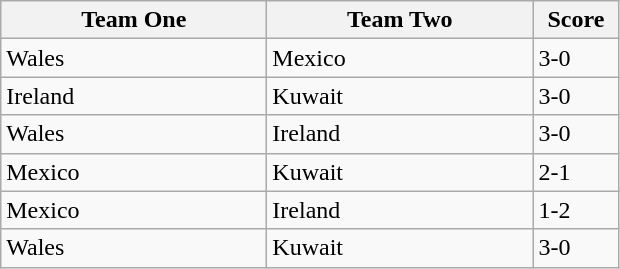<table class="wikitable">
<tr>
<th width=170>Team One</th>
<th width=170>Team Two</th>
<th width=50>Score</th>
</tr>
<tr>
<td> Wales</td>
<td> Mexico</td>
<td>3-0</td>
</tr>
<tr>
<td> Ireland</td>
<td> Kuwait</td>
<td>3-0</td>
</tr>
<tr>
<td> Wales</td>
<td> Ireland</td>
<td>3-0</td>
</tr>
<tr>
<td> Mexico</td>
<td> Kuwait</td>
<td>2-1</td>
</tr>
<tr>
<td> Mexico</td>
<td> Ireland</td>
<td>1-2</td>
</tr>
<tr>
<td> Wales</td>
<td> Kuwait</td>
<td>3-0</td>
</tr>
</table>
